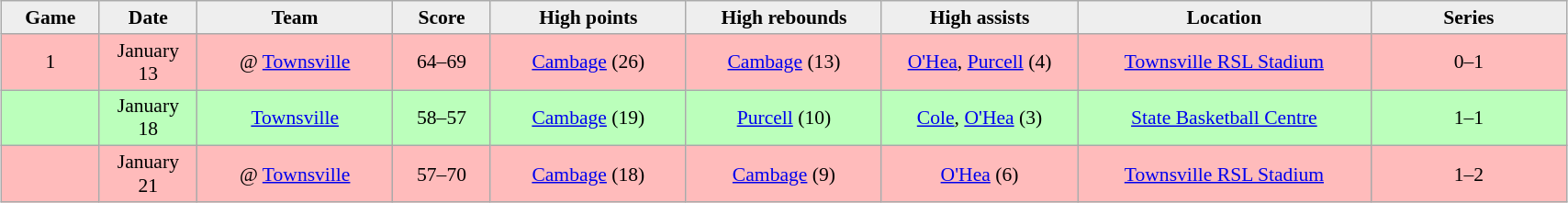<table class="wikitable" style="font-size:90%; text-align: center; width: 90%; margin:1em auto;">
<tr>
<th style="background:#eee; width: 5%;">Game</th>
<th style="background:#eee; width: 5%;">Date</th>
<th style="background:#eee; width: 10%;">Team</th>
<th style="background:#eee; width: 5%;">Score</th>
<th style="background:#eee; width: 10%;">High points</th>
<th style="background:#eee; width: 10%;">High rebounds</th>
<th style="background:#eee; width: 10%;">High assists</th>
<th style="background:#eee; width: 15%;">Location</th>
<th style="background:#eee; width: 10%;">Series</th>
</tr>
<tr style= "background:#fbb;">
<td>1</td>
<td>January <br> 13</td>
<td>@ <a href='#'>Townsville</a></td>
<td>64–69</td>
<td><a href='#'>Cambage</a> (26)</td>
<td><a href='#'>Cambage</a> (13)</td>
<td><a href='#'>O'Hea</a>, <a href='#'>Purcell</a> (4)</td>
<td><a href='#'>Townsville RSL Stadium</a></td>
<td>0–1</td>
</tr>
<tr style= "background:#bfb;">
<td></td>
<td>January <br> 18</td>
<td><a href='#'>Townsville</a></td>
<td>58–57</td>
<td><a href='#'>Cambage</a> (19)</td>
<td><a href='#'>Purcell</a> (10)</td>
<td><a href='#'>Cole</a>, <a href='#'>O'Hea</a> (3)</td>
<td><a href='#'>State Basketball Centre</a></td>
<td>1–1</td>
</tr>
<tr style= "background:#fbb;">
<td></td>
<td>January <br> 21</td>
<td>@ <a href='#'>Townsville</a></td>
<td>57–70</td>
<td><a href='#'>Cambage</a> (18)</td>
<td><a href='#'>Cambage</a> (9)</td>
<td><a href='#'>O'Hea</a> (6)</td>
<td><a href='#'>Townsville RSL Stadium</a></td>
<td>1–2</td>
</tr>
</table>
